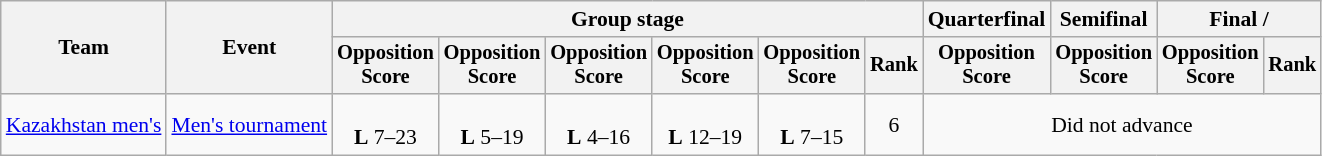<table class=wikitable style=font-size:90%;text-align:center>
<tr>
<th rowspan=2>Team</th>
<th rowspan=2>Event</th>
<th colspan=6>Group stage</th>
<th>Quarterfinal</th>
<th>Semifinal</th>
<th colspan=2>Final / </th>
</tr>
<tr style=font-size:95%>
<th>Opposition<br>Score</th>
<th>Opposition<br>Score</th>
<th>Opposition<br>Score</th>
<th>Opposition<br>Score</th>
<th>Opposition<br>Score</th>
<th>Rank</th>
<th>Opposition<br>Score</th>
<th>Opposition<br>Score</th>
<th>Opposition<br>Score</th>
<th>Rank</th>
</tr>
<tr>
<td align=left><a href='#'>Kazakhstan men's</a></td>
<td align=left><a href='#'>Men's tournament</a></td>
<td><br><strong>L</strong> 7–23</td>
<td><br><strong>L</strong> 5–19</td>
<td><br><strong>L</strong> 4–16</td>
<td><br><strong>L</strong> 12–19</td>
<td><br><strong>L</strong> 7–15</td>
<td>6</td>
<td colspan=4>Did not advance</td>
</tr>
</table>
